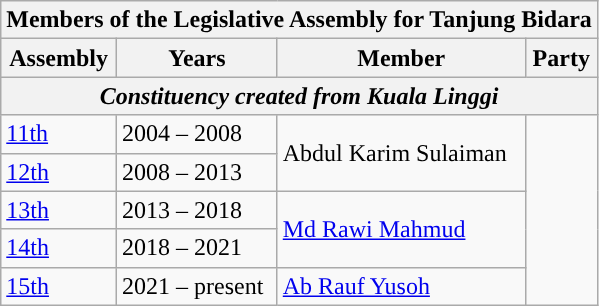<table class=wikitable>
<tr>
<th colspan=4>Members of the Legislative Assembly for Tanjung Bidara</th>
</tr>
<tr>
<th>Assembly</th>
<th>Years</th>
<th>Member</th>
<th>Party</th>
</tr>
<tr>
<th colspan=4 align=center><em>Constituency created from Kuala Linggi</em></th>
</tr>
<tr>
<td><a href='#'>11th</a></td>
<td>2004 – 2008</td>
<td rowspan="2">Abdul Karim Sulaiman</td>
<td rowspan="5"></td>
</tr>
<tr>
<td><a href='#'>12th</a></td>
<td>2008 – 2013</td>
</tr>
<tr>
<td><a href='#'>13th</a></td>
<td>2013 – 2018</td>
<td rowspan="2"><a href='#'>Md Rawi Mahmud</a></td>
</tr>
<tr>
<td><a href='#'>14th</a></td>
<td>2018 – 2021</td>
</tr>
<tr>
<td><a href='#'>15th</a></td>
<td>2021 – present</td>
<td><a href='#'>Ab Rauf Yusoh</a></td>
</tr>
</table>
